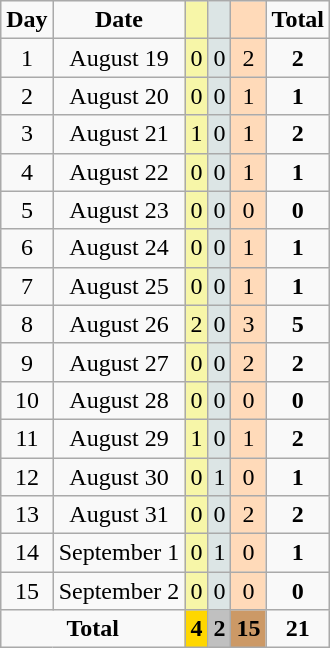<table class=wikitable style="font-size:100%; text-align:center">
<tr>
<td><strong>Day</strong></td>
<td><strong>Date</strong></td>
<td bgcolor=F7F6A8></td>
<td bgcolor=DCE5E5></td>
<td bgcolor=FFDAB9></td>
<td><strong>Total</strong></td>
</tr>
<tr>
<td>1</td>
<td>August 19</td>
<td bgcolor=F7F6A8>0</td>
<td bgcolor=DCE5E5>0</td>
<td bgcolor=FFDAB9>2</td>
<td><strong>2</strong></td>
</tr>
<tr>
<td>2</td>
<td>August 20</td>
<td bgcolor=F7F6A8>0</td>
<td bgcolor=DCE5E5>0</td>
<td bgcolor=FFDAB9>1</td>
<td><strong>1</strong></td>
</tr>
<tr>
<td>3</td>
<td>August 21</td>
<td bgcolor=F7F6A8>1</td>
<td bgcolor=DCE5E5>0</td>
<td bgcolor=FFDAB9>1</td>
<td><strong>2</strong></td>
</tr>
<tr>
<td>4</td>
<td>August 22</td>
<td bgcolor=F7F6A8>0</td>
<td bgcolor=DCE5E5>0</td>
<td bgcolor=FFDAB9>1</td>
<td><strong>1</strong></td>
</tr>
<tr>
<td>5</td>
<td>August 23</td>
<td bgcolor=F7F6A8>0</td>
<td bgcolor=DCE5E5>0</td>
<td bgcolor=FFDAB9>0</td>
<td><strong>0</strong></td>
</tr>
<tr>
<td>6</td>
<td>August 24</td>
<td bgcolor=F7F6A8>0</td>
<td bgcolor=DCE5E5>0</td>
<td bgcolor=FFDAB9>1</td>
<td><strong>1</strong></td>
</tr>
<tr>
<td>7</td>
<td>August 25</td>
<td bgcolor=F7F6A8>0</td>
<td bgcolor=DCE5E5>0</td>
<td bgcolor=FFDAB9>1</td>
<td><strong>1</strong></td>
</tr>
<tr>
<td>8</td>
<td>August 26</td>
<td bgcolor=F7F6A8>2</td>
<td bgcolor=DCE5E5>0</td>
<td bgcolor=FFDAB9>3</td>
<td><strong>5</strong></td>
</tr>
<tr>
<td>9</td>
<td>August 27</td>
<td bgcolor=F7F6A8>0</td>
<td bgcolor=DCE5E5>0</td>
<td bgcolor=FFDAB9>2</td>
<td><strong>2</strong></td>
</tr>
<tr>
<td>10</td>
<td>August 28</td>
<td bgcolor=F7F6A8>0</td>
<td bgcolor=DCE5E5>0</td>
<td bgcolor=FFDAB9>0</td>
<td><strong>0</strong></td>
</tr>
<tr>
<td>11</td>
<td>August 29</td>
<td bgcolor=F7F6A8>1</td>
<td bgcolor=DCE5E5>0</td>
<td bgcolor=FFDAB9>1</td>
<td><strong>2</strong></td>
</tr>
<tr>
<td>12</td>
<td>August 30</td>
<td bgcolor=F7F6A8>0</td>
<td bgcolor=DCE5E5>1</td>
<td bgcolor=FFDAB9>0</td>
<td><strong>1</strong></td>
</tr>
<tr>
<td>13</td>
<td>August 31</td>
<td bgcolor=F7F6A8>0</td>
<td bgcolor=DCE5E5>0</td>
<td bgcolor=FFDAB9>2</td>
<td><strong>2</strong></td>
</tr>
<tr>
<td>14</td>
<td>September 1</td>
<td bgcolor=F7F6A8>0</td>
<td bgcolor=DCE5E5>1</td>
<td bgcolor=FFDAB9>0</td>
<td><strong>1</strong></td>
</tr>
<tr>
<td>15</td>
<td>September 2</td>
<td bgcolor=F7F6A8>0</td>
<td bgcolor=DCE5E5>0</td>
<td bgcolor=FFDAB9>0</td>
<td><strong>0</strong></td>
</tr>
<tr>
<td colspan=2><strong>Total</strong></td>
<td style="background:gold;"><strong>4</strong></td>
<td style="background:silver;"><strong>2</strong></td>
<td style="background:#c96;"><strong>15</strong></td>
<td><strong>21</strong></td>
</tr>
</table>
